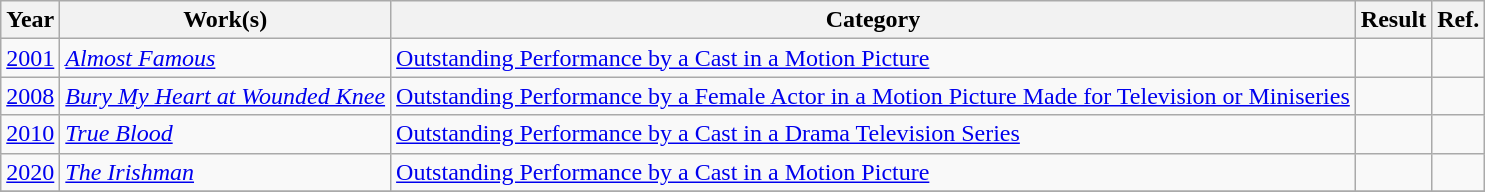<table class=wikitable>
<tr>
<th scope="col">Year</th>
<th scope="col">Work(s)</th>
<th scope="col">Category</th>
<th scope="col">Result</th>
<th scope="col">Ref.</th>
</tr>
<tr>
<td><a href='#'>2001</a></td>
<td><em><a href='#'>Almost Famous</a></em></td>
<td><a href='#'>Outstanding Performance by a Cast in a Motion Picture</a></td>
<td></td>
<td></td>
</tr>
<tr>
<td><a href='#'>2008</a></td>
<td><em><a href='#'>Bury My Heart at Wounded Knee</a></em></td>
<td><a href='#'>Outstanding Performance by a Female Actor in a Motion Picture Made for Television or Miniseries</a></td>
<td></td>
<td></td>
</tr>
<tr>
<td><a href='#'>2010</a></td>
<td><em><a href='#'>True Blood</a></em></td>
<td><a href='#'>Outstanding Performance by a Cast in a Drama Television Series</a></td>
<td></td>
<td></td>
</tr>
<tr>
<td><a href='#'>2020</a></td>
<td><em><a href='#'>The Irishman</a></em></td>
<td><a href='#'>Outstanding Performance by a Cast in a Motion Picture</a></td>
<td></td>
<td></td>
</tr>
<tr>
</tr>
</table>
